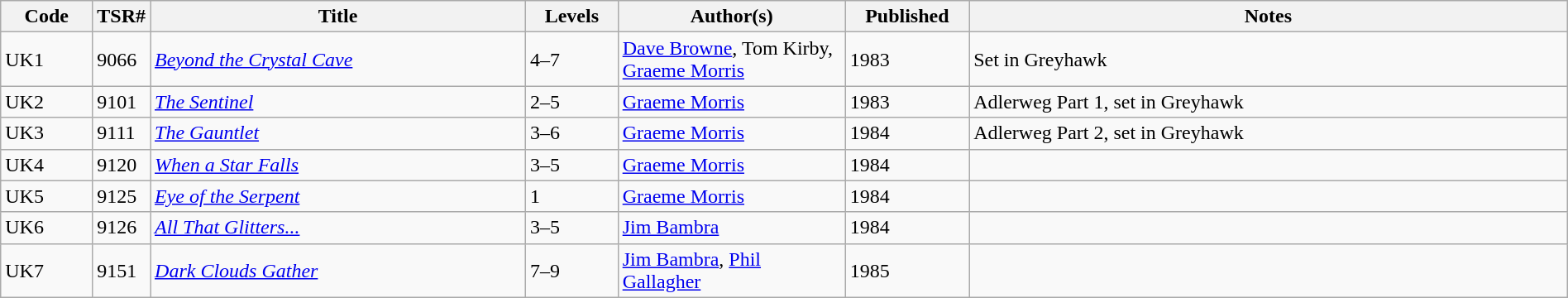<table class="wikitable" style="width: 100%">
<tr>
<th scope="col" style="width: 6%;">Code</th>
<th>TSR#</th>
<th scope="col" style="width: 25%;">Title</th>
<th scope="col" style="width: 6%;">Levels</th>
<th scope="col" style="width: 15%;">Author(s)</th>
<th scope="col" style="width: 8%;">Published</th>
<th scope="col" style="width: 40%;">Notes</th>
</tr>
<tr>
<td>UK1</td>
<td>9066</td>
<td><em><a href='#'>Beyond the Crystal Cave</a></em></td>
<td>4–7</td>
<td><a href='#'>Dave Browne</a>, Tom Kirby, <a href='#'>Graeme Morris</a></td>
<td>1983</td>
<td>Set in Greyhawk</td>
</tr>
<tr>
<td>UK2</td>
<td>9101</td>
<td><em><a href='#'>The Sentinel</a></em></td>
<td>2–5</td>
<td><a href='#'>Graeme Morris</a></td>
<td>1983</td>
<td>Adlerweg Part 1, set in Greyhawk</td>
</tr>
<tr>
<td>UK3</td>
<td>9111</td>
<td><em><a href='#'>The Gauntlet</a></em></td>
<td>3–6</td>
<td><a href='#'>Graeme Morris</a></td>
<td>1984</td>
<td>Adlerweg Part 2, set in Greyhawk</td>
</tr>
<tr>
<td>UK4</td>
<td>9120</td>
<td><em><a href='#'>When a Star Falls</a></em></td>
<td>3–5</td>
<td><a href='#'>Graeme Morris</a></td>
<td>1984</td>
<td> </td>
</tr>
<tr>
<td>UK5</td>
<td>9125</td>
<td><em><a href='#'>Eye of the Serpent</a></em></td>
<td>1</td>
<td><a href='#'>Graeme Morris</a></td>
<td>1984</td>
<td> </td>
</tr>
<tr>
<td>UK6</td>
<td>9126</td>
<td><em><a href='#'>All That Glitters...</a></em></td>
<td>3–5</td>
<td><a href='#'>Jim Bambra</a></td>
<td>1984</td>
<td> </td>
</tr>
<tr>
<td>UK7</td>
<td>9151</td>
<td><em><a href='#'>Dark Clouds Gather</a></em></td>
<td>7–9</td>
<td><a href='#'>Jim Bambra</a>, <a href='#'>Phil Gallagher</a></td>
<td>1985</td>
<td> </td>
</tr>
</table>
